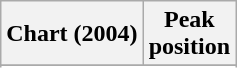<table class="wikitable sortable plainrowheaders">
<tr>
<th>Chart (2004)</th>
<th>Peak<br>position</th>
</tr>
<tr>
</tr>
<tr>
</tr>
</table>
